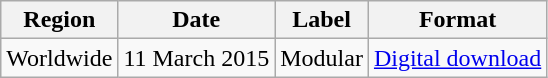<table class=wikitable>
<tr>
<th>Region</th>
<th>Date</th>
<th>Label</th>
<th>Format</th>
</tr>
<tr>
<td>Worldwide</td>
<td>11 March 2015</td>
<td>Modular</td>
<td><a href='#'>Digital download</a></td>
</tr>
</table>
